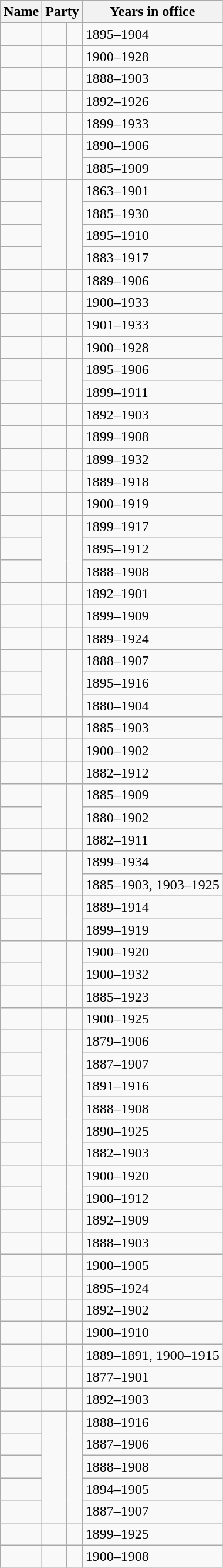<table class="wikitable sortable">
<tr>
<th>Name</th>
<th colspan=2>Party</th>
<th>Years in office</th>
</tr>
<tr>
<td></td>
<td> </td>
<td></td>
<td>1895–1904</td>
</tr>
<tr>
<td></td>
<td> </td>
<td></td>
<td>1900–1928</td>
</tr>
<tr>
<td></td>
<td> </td>
<td></td>
<td>1888–1903</td>
</tr>
<tr>
<td></td>
<td> </td>
<td></td>
<td>1892–1926</td>
</tr>
<tr>
<td></td>
<td> </td>
<td></td>
<td>1899–1933</td>
</tr>
<tr>
<td></td>
<td rowspan="2" > </td>
<td rowspan="2"></td>
<td>1890–1906</td>
</tr>
<tr>
<td></td>
<td>1885–1909</td>
</tr>
<tr>
<td></td>
<td rowspan="4" > </td>
<td rowspan="4"></td>
<td>1863–1901</td>
</tr>
<tr>
<td></td>
<td>1885–1930</td>
</tr>
<tr>
<td></td>
<td>1895–1910</td>
</tr>
<tr>
<td></td>
<td>1883–1917</td>
</tr>
<tr>
<td></td>
<td> </td>
<td></td>
<td>1889–1906</td>
</tr>
<tr>
<td></td>
<td> </td>
<td></td>
<td>1900–1933</td>
</tr>
<tr>
<td></td>
<td> </td>
<td></td>
<td>1901–1933</td>
</tr>
<tr>
<td></td>
<td> </td>
<td></td>
<td>1900–1928</td>
</tr>
<tr>
<td></td>
<td rowspan="2" > </td>
<td rowspan="2"></td>
<td>1895–1906</td>
</tr>
<tr>
<td></td>
<td>1899–1911</td>
</tr>
<tr>
<td></td>
<td> </td>
<td></td>
<td>1892–1903</td>
</tr>
<tr>
<td></td>
<td> </td>
<td></td>
<td>1899–1908</td>
</tr>
<tr>
<td></td>
<td> </td>
<td></td>
<td>1899–1932</td>
</tr>
<tr>
<td></td>
<td> </td>
<td></td>
<td>1889–1918</td>
</tr>
<tr>
<td></td>
<td> </td>
<td></td>
<td>1900–1919</td>
</tr>
<tr>
<td></td>
<td rowspan="3" > </td>
<td rowspan="3"></td>
<td>1899–1917</td>
</tr>
<tr>
<td></td>
<td>1895–1912</td>
</tr>
<tr>
<td></td>
<td>1888–1908</td>
</tr>
<tr>
<td></td>
<td> </td>
<td></td>
<td>1892–1901</td>
</tr>
<tr>
<td></td>
<td> </td>
<td></td>
<td>1899–1909</td>
</tr>
<tr>
<td></td>
<td> </td>
<td></td>
<td>1889–1924</td>
</tr>
<tr>
<td></td>
<td rowspan="3" > </td>
<td rowspan="3"></td>
<td>1888–1907</td>
</tr>
<tr>
<td></td>
<td>1895–1916</td>
</tr>
<tr>
<td></td>
<td>1880–1904</td>
</tr>
<tr>
<td></td>
<td> </td>
<td></td>
<td>1885–1903</td>
</tr>
<tr>
<td></td>
<td> </td>
<td></td>
<td>1900–1902</td>
</tr>
<tr>
<td></td>
<td> </td>
<td></td>
<td>1882–1912</td>
</tr>
<tr>
<td></td>
<td rowspan="2" > </td>
<td rowspan="2"></td>
<td>1885–1909</td>
</tr>
<tr>
<td></td>
<td>1880–1902</td>
</tr>
<tr>
<td></td>
<td> </td>
<td></td>
<td>1882–1911</td>
</tr>
<tr>
<td></td>
<td rowspan="2" > </td>
<td rowspan="2"></td>
<td>1899–1934</td>
</tr>
<tr>
<td></td>
<td>1885–1903, 1903–1925</td>
</tr>
<tr>
<td></td>
<td rowspan="2" > </td>
<td rowspan="2"></td>
<td>1889–1914</td>
</tr>
<tr>
<td></td>
<td>1899–1919</td>
</tr>
<tr>
<td></td>
<td rowspan="2" > </td>
<td rowspan="2"></td>
<td>1900–1920</td>
</tr>
<tr>
<td></td>
<td>1900–1932</td>
</tr>
<tr>
<td></td>
<td> </td>
<td></td>
<td>1885–1923</td>
</tr>
<tr>
<td></td>
<td> </td>
<td></td>
<td>1900–1925</td>
</tr>
<tr>
<td></td>
<td rowspan="6" > </td>
<td rowspan="6"></td>
<td>1879–1906</td>
</tr>
<tr>
<td></td>
<td>1887–1907</td>
</tr>
<tr>
<td></td>
<td>1891–1916</td>
</tr>
<tr>
<td></td>
<td>1888–1908</td>
</tr>
<tr>
<td></td>
<td>1890–1925</td>
</tr>
<tr>
<td></td>
<td>1882–1903</td>
</tr>
<tr>
<td></td>
<td rowspan="2" > </td>
<td rowspan="2"></td>
<td>1900–1920</td>
</tr>
<tr>
<td></td>
<td>1900–1912</td>
</tr>
<tr>
<td></td>
<td> </td>
<td></td>
<td>1892–1909</td>
</tr>
<tr>
<td></td>
<td> </td>
<td></td>
<td>1888–1903</td>
</tr>
<tr>
<td></td>
<td> </td>
<td></td>
<td>1900–1905</td>
</tr>
<tr>
<td></td>
<td> </td>
<td></td>
<td>1895–1924</td>
</tr>
<tr>
<td></td>
<td> </td>
<td></td>
<td>1892–1902</td>
</tr>
<tr>
<td></td>
<td> </td>
<td></td>
<td>1900–1910</td>
</tr>
<tr>
<td></td>
<td> </td>
<td></td>
<td>1889–1891, 1900–1915</td>
</tr>
<tr>
<td></td>
<td> </td>
<td></td>
<td>1877–1901</td>
</tr>
<tr>
<td></td>
<td> </td>
<td></td>
<td>1892–1903</td>
</tr>
<tr>
<td></td>
<td rowspan="5" > </td>
<td rowspan="5"></td>
<td>1888–1916</td>
</tr>
<tr>
<td></td>
<td>1887–1906</td>
</tr>
<tr>
<td></td>
<td>1888–1908</td>
</tr>
<tr>
<td></td>
<td>1894–1905</td>
</tr>
<tr>
<td></td>
<td>1887–1907</td>
</tr>
<tr>
<td></td>
<td> </td>
<td></td>
<td>1899–1925</td>
</tr>
<tr>
<td></td>
<td> </td>
<td></td>
<td>1900–1908</td>
</tr>
</table>
